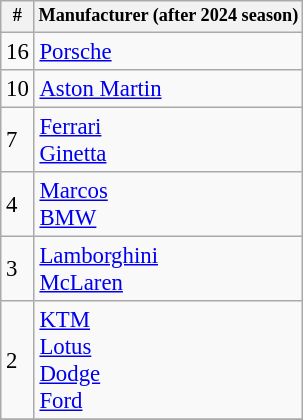<table class="wikitable" style="font-size: 95%;">
<tr style="font-size: 80%;">
<th scope=col>#</th>
<th scope=col>Manufacturer (after 2024 season)</th>
</tr>
<tr>
<td>16</td>
<td align=left> <a href='#'>Porsche</a></td>
</tr>
<tr>
<td>10</td>
<td align=left> <a href='#'>Aston Martin</a></td>
</tr>
<tr>
<td>7</td>
<td align=left> <a href='#'>Ferrari</a><br> <a href='#'>Ginetta</a></td>
</tr>
<tr>
<td>4</td>
<td align=left> <a href='#'>Marcos</a> <br> <a href='#'>BMW</a></td>
</tr>
<tr>
<td>3</td>
<td align=left> <a href='#'>Lamborghini</a> <br>  <a href='#'>McLaren</a><br></td>
</tr>
<tr>
<td>2</td>
<td align=left> <a href='#'>KTM</a><br> <a href='#'>Lotus</a><br> <a href='#'>Dodge</a> <br> <a href='#'>Ford</a></td>
</tr>
<tr>
</tr>
</table>
